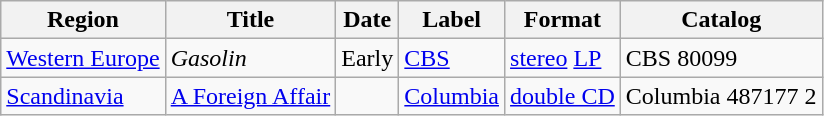<table class="wikitable">
<tr>
<th>Region</th>
<th>Title</th>
<th>Date</th>
<th>Label</th>
<th>Format</th>
<th>Catalog </th>
</tr>
<tr>
<td><a href='#'>Western Europe</a></td>
<td><em>Gasolin<strong></td>
<td>Early </td>
<td><a href='#'>CBS</a></td>
<td><a href='#'>stereo</a> <a href='#'>LP</a></td>
<td>CBS 80099</td>
</tr>
<tr>
<td><a href='#'>Scandinavia</a></td>
<td></em><a href='#'>A Foreign Affair</a><em></td>
<td></td>
<td><a href='#'>Columbia</a></td>
<td><a href='#'>double CD</a></td>
<td>Columbia 487177 2</td>
</tr>
</table>
